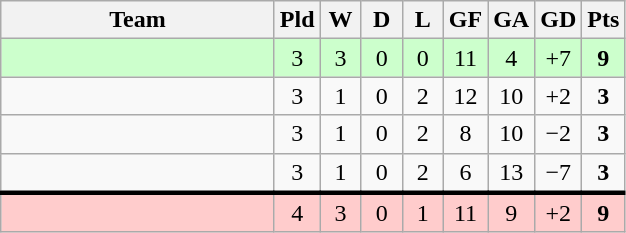<table class="wikitable" style="text-align:center">
<tr>
<th width=175>Team</th>
<th width=20>Pld</th>
<th width=20>W</th>
<th width=20>D</th>
<th width=20>L</th>
<th width=20>GF</th>
<th width=20>GA</th>
<th width=20>GD</th>
<th width=20>Pts</th>
</tr>
<tr bgcolor=ccffcc>
<td align=left></td>
<td>3</td>
<td>3</td>
<td>0</td>
<td>0</td>
<td>11</td>
<td>4</td>
<td>+7</td>
<td><strong>9</strong></td>
</tr>
<tr>
<td align=left></td>
<td>3</td>
<td>1</td>
<td>0</td>
<td>2</td>
<td>12</td>
<td>10</td>
<td>+2</td>
<td><strong>3</strong></td>
</tr>
<tr>
<td align=left></td>
<td>3</td>
<td>1</td>
<td>0</td>
<td>2</td>
<td>8</td>
<td>10</td>
<td>−2</td>
<td><strong>3</strong></td>
</tr>
<tr>
<td align=left></td>
<td>3</td>
<td>1</td>
<td>0</td>
<td>2</td>
<td>6</td>
<td>13</td>
<td>−7</td>
<td><strong>3</strong></td>
</tr>
<tr style="border-top:solid #000000" bgcolor=ffcccc>
<td align=left></td>
<td>4</td>
<td>3</td>
<td>0</td>
<td>1</td>
<td>11</td>
<td>9</td>
<td>+2</td>
<td><strong>9</strong></td>
</tr>
</table>
